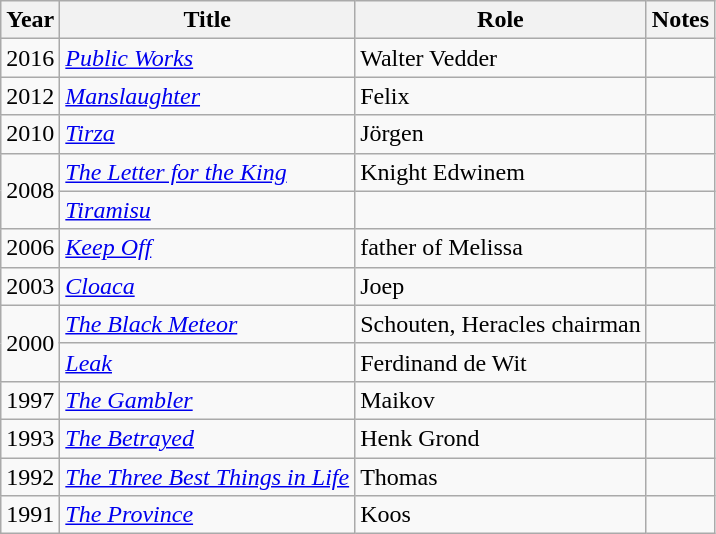<table class="wikitable sortable">
<tr>
<th>Year</th>
<th>Title</th>
<th>Role</th>
<th class="unsortable">Notes</th>
</tr>
<tr>
<td>2016</td>
<td><em><a href='#'>Public Works</a></em></td>
<td>Walter Vedder</td>
<td></td>
</tr>
<tr>
<td>2012</td>
<td><em><a href='#'>Manslaughter</a></em></td>
<td>Felix</td>
<td></td>
</tr>
<tr>
<td>2010</td>
<td><em><a href='#'>Tirza</a></em></td>
<td>Jörgen</td>
<td></td>
</tr>
<tr>
<td rowspan=2>2008</td>
<td><em><a href='#'>The Letter for the King</a></em></td>
<td>Knight Edwinem</td>
<td></td>
</tr>
<tr>
<td><em><a href='#'>Tiramisu</a></em></td>
<td></td>
<td></td>
</tr>
<tr>
<td>2006</td>
<td><em><a href='#'>Keep Off</a></em></td>
<td>father of Melissa</td>
<td></td>
</tr>
<tr>
<td>2003</td>
<td><em><a href='#'>Cloaca</a></em></td>
<td>Joep</td>
<td></td>
</tr>
<tr>
<td rowspan=2>2000</td>
<td><em><a href='#'>The Black Meteor</a></em></td>
<td>Schouten, Heracles chairman</td>
<td></td>
</tr>
<tr>
<td><em><a href='#'>Leak</a></em></td>
<td>Ferdinand de Wit</td>
<td></td>
</tr>
<tr>
<td>1997</td>
<td><em><a href='#'>The Gambler</a></em></td>
<td>Maikov</td>
<td></td>
</tr>
<tr>
<td>1993</td>
<td><em><a href='#'>The Betrayed</a></em></td>
<td>Henk Grond</td>
<td></td>
</tr>
<tr>
<td>1992</td>
<td><em><a href='#'>The Three Best Things in Life</a></em></td>
<td>Thomas</td>
<td></td>
</tr>
<tr>
<td>1991</td>
<td><em><a href='#'>The Province</a></em></td>
<td>Koos</td>
<td></td>
</tr>
</table>
